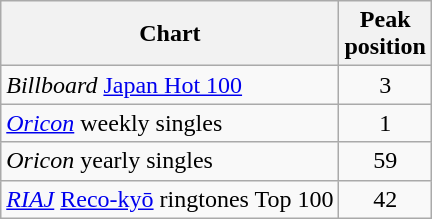<table class="wikitable">
<tr>
<th>Chart</th>
<th>Peak<br>position</th>
</tr>
<tr>
<td><em>Billboard</em> <a href='#'>Japan Hot 100</a></td>
<td align="center">3</td>
</tr>
<tr>
<td><em><a href='#'>Oricon</a></em> weekly singles</td>
<td align="center">1</td>
</tr>
<tr>
<td><em>Oricon</em> yearly singles</td>
<td align="center">59</td>
</tr>
<tr>
<td><em><a href='#'>RIAJ</a></em> <a href='#'>Reco-kyō</a> ringtones Top 100</td>
<td align="center">42</td>
</tr>
</table>
